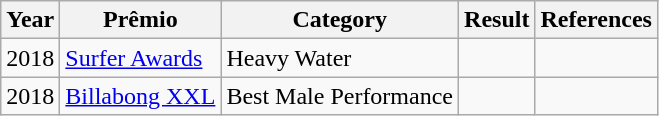<table class="wikitable">
<tr>
<th>Year</th>
<th>Prêmio</th>
<th>Category</th>
<th>Result</th>
<th>References</th>
</tr>
<tr>
<td>2018</td>
<td><a href='#'>Surfer Awards</a></td>
<td>Heavy Water</td>
<td></td>
<td></td>
</tr>
<tr>
<td>2018</td>
<td><a href='#'>Billabong XXL</a></td>
<td>Best Male Performance</td>
<td></td>
<td></td>
</tr>
</table>
